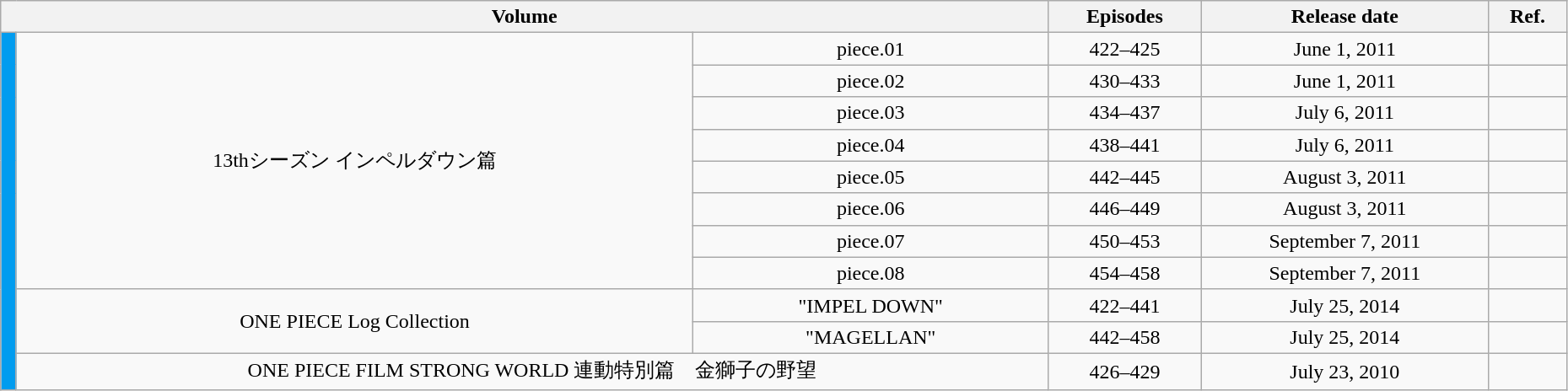<table class="wikitable" style="text-align: center; width: 98%;">
<tr>
<th colspan="3">Volume</th>
<th>Episodes</th>
<th>Release date</th>
<th width="5%">Ref.</th>
</tr>
<tr>
<td rowspan="184" width="1%" style="background: #009CEF;"></td>
<td rowspan="8">13thシーズン インペルダウン篇</td>
<td>piece.01</td>
<td>422–425</td>
<td>June 1, 2011</td>
<td></td>
</tr>
<tr>
<td>piece.02</td>
<td>430–433</td>
<td>June 1, 2011</td>
<td></td>
</tr>
<tr>
<td>piece.03</td>
<td>434–437</td>
<td>July 6, 2011</td>
<td></td>
</tr>
<tr>
<td>piece.04</td>
<td>438–441</td>
<td>July 6, 2011</td>
<td></td>
</tr>
<tr>
<td>piece.05</td>
<td>442–445</td>
<td>August 3, 2011</td>
<td></td>
</tr>
<tr>
<td>piece.06</td>
<td>446–449</td>
<td>August 3, 2011</td>
<td></td>
</tr>
<tr>
<td>piece.07</td>
<td>450–453</td>
<td>September 7, 2011</td>
<td></td>
</tr>
<tr>
<td>piece.08</td>
<td>454–458</td>
<td>September 7, 2011</td>
<td></td>
</tr>
<tr>
<td rowspan="2">ONE PIECE Log Collection</td>
<td>"IMPEL DOWN"</td>
<td>422–441</td>
<td>July 25, 2014</td>
<td></td>
</tr>
<tr>
<td>"MAGELLAN"</td>
<td>442–458</td>
<td>July 25, 2014</td>
<td></td>
</tr>
<tr>
<td colspan="2">ONE PIECE FILM STRONG WORLD 連動特別篇　金獅子の野望</td>
<td>426–429</td>
<td>July 23, 2010</td>
<td></td>
</tr>
</table>
